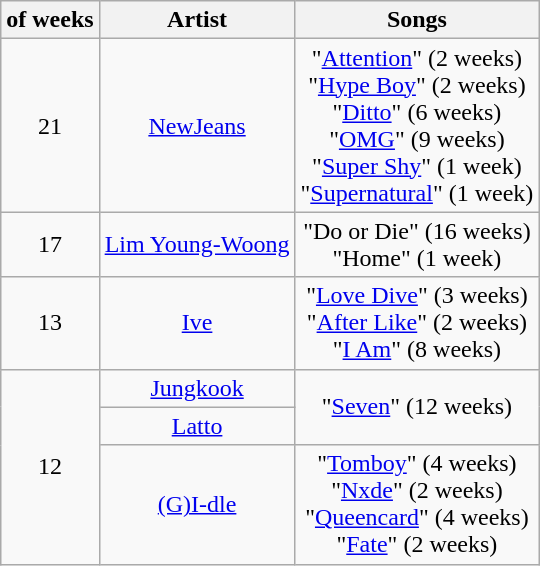<table class="wikitable" style="text-align: center;">
<tr>
<th> of weeks</th>
<th>Artist</th>
<th>Songs</th>
</tr>
<tr>
<td rowspan="1">21</td>
<td><a href='#'>NewJeans</a></td>
<td>"<a href='#'>Attention</a>" (2 weeks)<br>"<a href='#'>Hype Boy</a>" (2 weeks)<br>"<a href='#'>Ditto</a>" (6 weeks)<br>"<a href='#'>OMG</a>" (9 weeks)<br>"<a href='#'>Super Shy</a>" (1 week)<br>"<a href='#'>Supernatural</a>" (1 week)</td>
</tr>
<tr>
<td>17</td>
<td><a href='#'>Lim Young-Woong</a></td>
<td>"Do or Die" (16 weeks)<br>"Home" (1 week)</td>
</tr>
<tr>
<td>13</td>
<td><a href='#'>Ive</a></td>
<td>"<a href='#'>Love Dive</a>" (3 weeks)<br>"<a href='#'>After Like</a>" (2 weeks)<br>"<a href='#'>I Am</a>" (8 weeks)</td>
</tr>
<tr>
<td rowspan="3">12</td>
<td><a href='#'>Jungkook</a></td>
<td rowspan="2">"<a href='#'>Seven</a>" (12 weeks)</td>
</tr>
<tr>
<td><a href='#'>Latto</a></td>
</tr>
<tr>
<td><a href='#'>(G)I-dle</a></td>
<td>"<a href='#'>Tomboy</a>" (4 weeks)<br>"<a href='#'>Nxde</a>" (2 weeks)<br>"<a href='#'>Queencard</a>" (4 weeks)<br>"<a href='#'>Fate</a>" (2 weeks)</td>
</tr>
</table>
